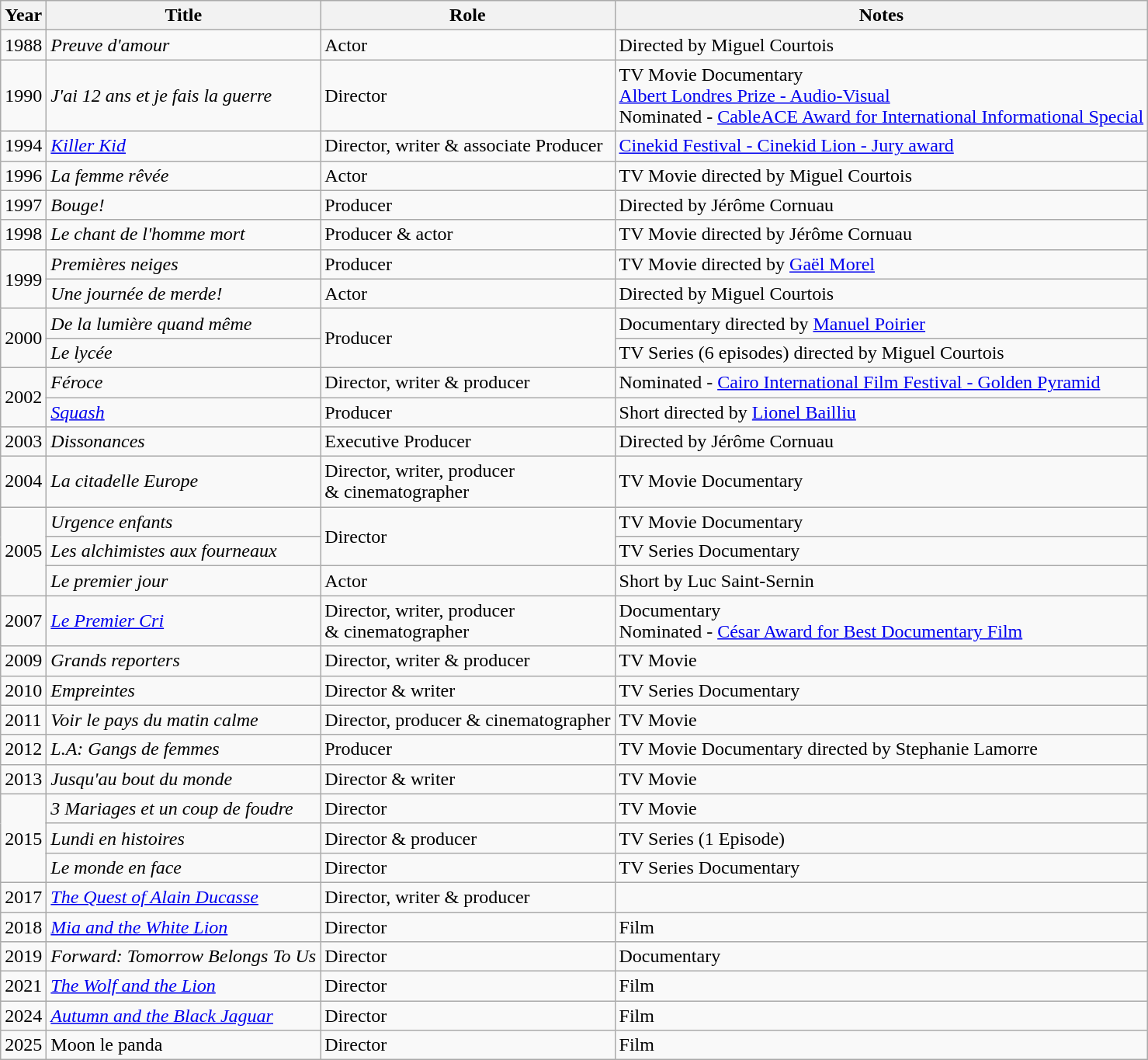<table class="wikitable sortable">
<tr>
<th>Year</th>
<th>Title</th>
<th>Role</th>
<th class="unsortable">Notes</th>
</tr>
<tr>
<td>1988</td>
<td><em>Preuve d'amour</em></td>
<td>Actor</td>
<td>Directed by Miguel Courtois</td>
</tr>
<tr>
<td>1990</td>
<td><em>J'ai 12 ans et je fais la guerre</em></td>
<td>Director</td>
<td>TV Movie Documentary<br><a href='#'>Albert Londres Prize - Audio-Visual</a><br>Nominated - <a href='#'>CableACE Award for International Informational Special</a></td>
</tr>
<tr>
<td>1994</td>
<td><em><a href='#'>Killer Kid</a></em></td>
<td>Director, writer & associate Producer</td>
<td><a href='#'>Cinekid Festival - Cinekid Lion - Jury award</a></td>
</tr>
<tr>
<td>1996</td>
<td><em>La femme rêvée</em></td>
<td>Actor</td>
<td>TV Movie directed by Miguel Courtois</td>
</tr>
<tr>
<td>1997</td>
<td><em>Bouge!</em></td>
<td>Producer</td>
<td>Directed by Jérôme Cornuau</td>
</tr>
<tr>
<td>1998</td>
<td><em>Le chant de l'homme mort</em></td>
<td>Producer & actor</td>
<td>TV Movie directed by Jérôme Cornuau</td>
</tr>
<tr>
<td rowspan=2>1999</td>
<td><em>Premières neiges</em></td>
<td>Producer</td>
<td>TV Movie directed by <a href='#'>Gaël Morel</a></td>
</tr>
<tr>
<td><em>Une journée de merde!</em></td>
<td>Actor</td>
<td>Directed by Miguel Courtois</td>
</tr>
<tr>
<td rowspan=2>2000</td>
<td><em>De la lumière quand même</em></td>
<td rowspan=2>Producer</td>
<td>Documentary directed by <a href='#'>Manuel Poirier</a></td>
</tr>
<tr>
<td><em>Le lycée</em></td>
<td>TV Series (6 episodes) directed by Miguel Courtois</td>
</tr>
<tr>
<td rowspan=2>2002</td>
<td><em>Féroce</em></td>
<td>Director, writer & producer</td>
<td>Nominated - <a href='#'>Cairo International Film Festival - Golden Pyramid</a></td>
</tr>
<tr>
<td><em><a href='#'>Squash</a></em></td>
<td>Producer</td>
<td>Short directed by <a href='#'>Lionel Bailliu</a></td>
</tr>
<tr>
<td>2003</td>
<td><em>Dissonances</em></td>
<td>Executive Producer</td>
<td>Directed by Jérôme Cornuau</td>
</tr>
<tr>
<td>2004</td>
<td><em>La citadelle Europe</em></td>
<td>Director, writer, producer<br> & cinematographer</td>
<td>TV Movie Documentary</td>
</tr>
<tr>
<td rowspan=3>2005</td>
<td><em>Urgence enfants</em></td>
<td rowspan=2>Director</td>
<td>TV Movie Documentary</td>
</tr>
<tr>
<td><em>Les alchimistes aux fourneaux</em></td>
<td>TV Series Documentary</td>
</tr>
<tr>
<td><em>Le premier jour</em></td>
<td>Actor</td>
<td>Short by Luc Saint-Sernin</td>
</tr>
<tr>
<td>2007</td>
<td><em><a href='#'>Le Premier Cri</a></em></td>
<td>Director, writer, producer<br> & cinematographer</td>
<td>Documentary<br>Nominated - <a href='#'>César Award for Best Documentary Film</a></td>
</tr>
<tr>
<td>2009</td>
<td><em>Grands reporters</em></td>
<td>Director, writer & producer</td>
<td>TV Movie</td>
</tr>
<tr>
<td>2010</td>
<td><em>Empreintes</em></td>
<td>Director & writer</td>
<td>TV Series Documentary</td>
</tr>
<tr>
<td>2011</td>
<td><em>Voir le pays du matin calme</em></td>
<td>Director, producer & cinematographer</td>
<td>TV Movie</td>
</tr>
<tr>
<td>2012</td>
<td><em>L.A: Gangs de femmes</em></td>
<td>Producer</td>
<td>TV Movie Documentary directed by Stephanie Lamorre</td>
</tr>
<tr>
<td>2013</td>
<td><em>Jusqu'au bout du monde</em></td>
<td>Director & writer</td>
<td>TV Movie</td>
</tr>
<tr>
<td rowspan=3>2015</td>
<td><em>3 Mariages et un coup de foudre</em></td>
<td>Director</td>
<td>TV Movie</td>
</tr>
<tr>
<td><em>Lundi en histoires</em></td>
<td>Director & producer</td>
<td>TV Series (1 Episode)</td>
</tr>
<tr>
<td><em>Le monde en face</em></td>
<td>Director</td>
<td>TV Series Documentary</td>
</tr>
<tr>
<td>2017</td>
<td><em><a href='#'>The Quest of Alain Ducasse</a></em></td>
<td>Director, writer & producer</td>
</tr>
<tr>
<td>2018</td>
<td><em><a href='#'>Mia and the White Lion</a></em></td>
<td>Director</td>
<td>Film</td>
</tr>
<tr>
<td>2019</td>
<td><em>Forward: Tomorrow Belongs To Us</em></td>
<td>Director</td>
<td>Documentary</td>
</tr>
<tr>
<td>2021</td>
<td><em><a href='#'>The Wolf and the Lion</a></em></td>
<td>Director</td>
<td>Film</td>
</tr>
<tr>
<td>2024</td>
<td><em><a href='#'>Autumn and the Black Jaguar</a></em></td>
<td>Director</td>
<td>Film</td>
</tr>
<tr>
<td>2025</td>
<td>Moon le panda</td>
<td>Director</td>
<td>Film</td>
</tr>
</table>
